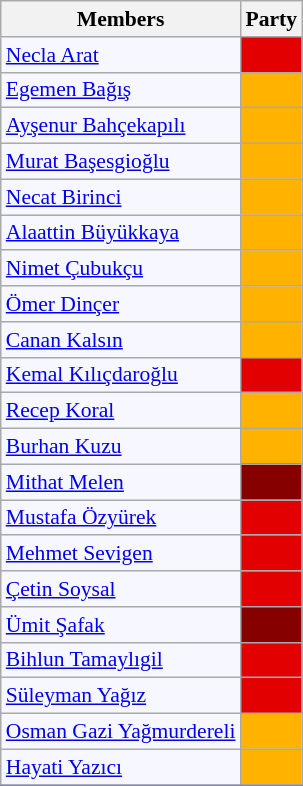<table class=wikitable style="border:1px solid #8888aa; background-color:#f7f8ff; padding:0px; font-size:90%;">
<tr>
<th>Members</th>
<th colspan="2">Party</th>
</tr>
<tr>
<td><a href='#'>Necla Arat</a></td>
<td style="background: #e30000"></td>
</tr>
<tr>
<td><a href='#'>Egemen Bağış</a></td>
<td style="background: #ffb300"></td>
</tr>
<tr>
<td><a href='#'>Ayşenur Bahçekapılı</a></td>
<td style="background: #ffb300"></td>
</tr>
<tr>
<td><a href='#'>Murat Başesgioğlu</a></td>
<td style="background: #ffb300"></td>
</tr>
<tr>
<td><a href='#'>Necat Birinci</a></td>
<td style="background: #ffb300"></td>
</tr>
<tr>
<td><a href='#'>Alaattin Büyükkaya</a></td>
<td style="background: #ffb300"></td>
</tr>
<tr>
<td><a href='#'>Nimet Çubukçu</a></td>
<td style="background: #ffb300"></td>
</tr>
<tr>
<td><a href='#'>Ömer Dinçer</a></td>
<td style="background: #ffb300"></td>
</tr>
<tr>
<td><a href='#'>Canan Kalsın</a></td>
<td style="background: #ffb300"></td>
</tr>
<tr>
<td><a href='#'>Kemal Kılıçdaroğlu</a></td>
<td style="background: #e30000"></td>
</tr>
<tr>
<td><a href='#'>Recep Koral</a></td>
<td style="background: #ffb300"></td>
</tr>
<tr>
<td><a href='#'>Burhan Kuzu</a></td>
<td style="background: #ffb300"></td>
</tr>
<tr>
<td><a href='#'>Mithat Melen</a></td>
<td style="background: #870000"></td>
</tr>
<tr>
<td><a href='#'>Mustafa Özyürek</a></td>
<td style="background: #e30000"></td>
</tr>
<tr>
<td><a href='#'>Mehmet Sevigen</a></td>
<td style="background: #e30000"></td>
</tr>
<tr>
<td><a href='#'>Çetin Soysal</a></td>
<td style="background: #e30000"></td>
</tr>
<tr>
<td><a href='#'>Ümit Şafak</a></td>
<td style="background: #870000"></td>
</tr>
<tr>
<td><a href='#'>Bihlun Tamaylıgil</a></td>
<td style="background: #e30000"></td>
</tr>
<tr>
<td><a href='#'>Süleyman Yağız</a></td>
<td style="background: #e30000"></td>
</tr>
<tr>
<td><a href='#'>Osman Gazi Yağmurdereli</a></td>
<td style="background: #ffb300"></td>
</tr>
<tr>
<td><a href='#'>Hayati Yazıcı</a></td>
<td style="background: #ffb300"></td>
</tr>
<tr>
</tr>
</table>
